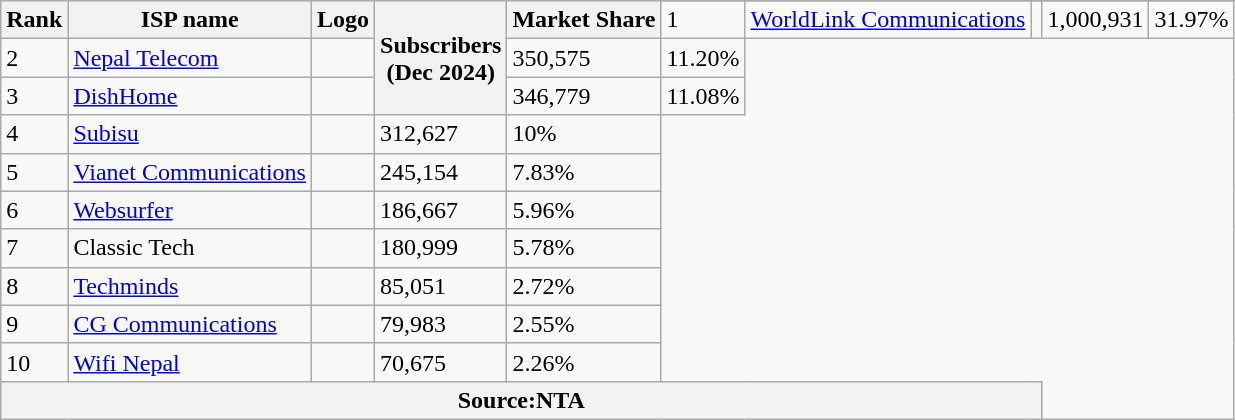<table class="wikitable sortable">
<tr>
<th rowspan="2">Rank</th>
<th rowspan="2">ISP name</th>
<th rowspan="2">Logo</th>
<th rowspan="4">Subscribers<br>(Dec 2024)</th>
<th rowspan="2">Market Share</th>
</tr>
<tr>
<td>1</td>
<td><a href='#'>WorldLink Communications</a></td>
<td></td>
<td>1,000,931</td>
<td>31.97%</td>
</tr>
<tr>
<td>2</td>
<td><a href='#'>Nepal Telecom</a></td>
<td></td>
<td>350,575</td>
<td>11.20%</td>
</tr>
<tr>
<td>3</td>
<td><a href='#'>DishHome</a></td>
<td></td>
<td>346,779</td>
<td>11.08%</td>
</tr>
<tr>
<td>4</td>
<td><a href='#'>Subisu</a></td>
<td></td>
<td>312,627</td>
<td>10%</td>
</tr>
<tr>
<td>5</td>
<td><a href='#'>Vianet Communications</a></td>
<td></td>
<td>245,154</td>
<td>7.83%</td>
</tr>
<tr>
<td>6</td>
<td><a href='#'>Websurfer</a></td>
<td></td>
<td>186,667</td>
<td>5.96%</td>
</tr>
<tr>
<td>7</td>
<td>Classic Tech</td>
<td></td>
<td>180,999</td>
<td>5.78%</td>
</tr>
<tr>
<td>8</td>
<td><a href='#'>Techminds</a></td>
<td></td>
<td>85,051</td>
<td>2.72%</td>
</tr>
<tr>
<td>9</td>
<td><a href='#'>CG Communications</a></td>
<td></td>
<td>79,983</td>
<td>2.55%</td>
</tr>
<tr>
<td>10</td>
<td><a href='#'>Wifi Nepal</a></td>
<td></td>
<td>70,675</td>
<td>2.26%</td>
</tr>
<tr>
<th colspan="8">Source:NTA</th>
</tr>
</table>
